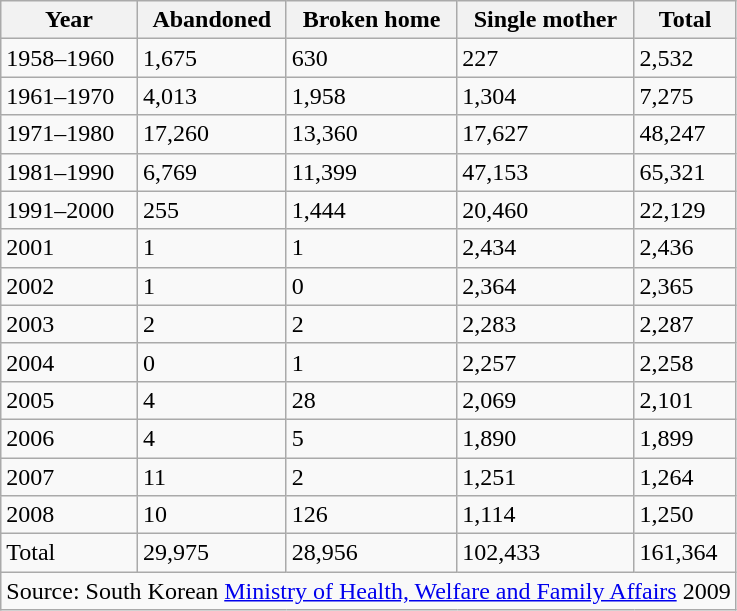<table class="wikitable">
<tr>
<th>Year</th>
<th>Abandoned</th>
<th>Broken home</th>
<th>Single mother</th>
<th>Total</th>
</tr>
<tr>
<td>1958–1960</td>
<td>1,675</td>
<td>630</td>
<td>227</td>
<td>2,532</td>
</tr>
<tr>
<td>1961–1970</td>
<td>4,013</td>
<td>1,958</td>
<td>1,304</td>
<td>7,275</td>
</tr>
<tr>
<td>1971–1980</td>
<td>17,260</td>
<td>13,360</td>
<td>17,627</td>
<td>48,247</td>
</tr>
<tr>
<td>1981–1990</td>
<td>6,769</td>
<td>11,399</td>
<td>47,153</td>
<td>65,321</td>
</tr>
<tr>
<td>1991–2000</td>
<td>255</td>
<td>1,444</td>
<td>20,460</td>
<td>22,129</td>
</tr>
<tr>
<td>2001</td>
<td>1</td>
<td>1</td>
<td>2,434</td>
<td>2,436</td>
</tr>
<tr>
<td>2002</td>
<td>1</td>
<td>0</td>
<td>2,364</td>
<td>2,365</td>
</tr>
<tr>
<td>2003</td>
<td>2</td>
<td>2</td>
<td>2,283</td>
<td>2,287</td>
</tr>
<tr>
<td>2004</td>
<td>0</td>
<td>1</td>
<td>2,257</td>
<td>2,258</td>
</tr>
<tr>
<td>2005</td>
<td>4</td>
<td>28</td>
<td>2,069</td>
<td>2,101</td>
</tr>
<tr>
<td>2006</td>
<td>4</td>
<td>5</td>
<td>1,890</td>
<td>1,899</td>
</tr>
<tr>
<td>2007</td>
<td>11</td>
<td>2</td>
<td>1,251</td>
<td>1,264</td>
</tr>
<tr>
<td>2008</td>
<td>10</td>
<td>126</td>
<td>1,114</td>
<td>1,250</td>
</tr>
<tr>
<td>Total</td>
<td>29,975</td>
<td>28,956</td>
<td>102,433</td>
<td>161,364</td>
</tr>
<tr>
<td colspan="10" style="text-align:center">Source: South Korean <a href='#'>Ministry of Health, Welfare and Family Affairs</a> 2009</td>
</tr>
</table>
